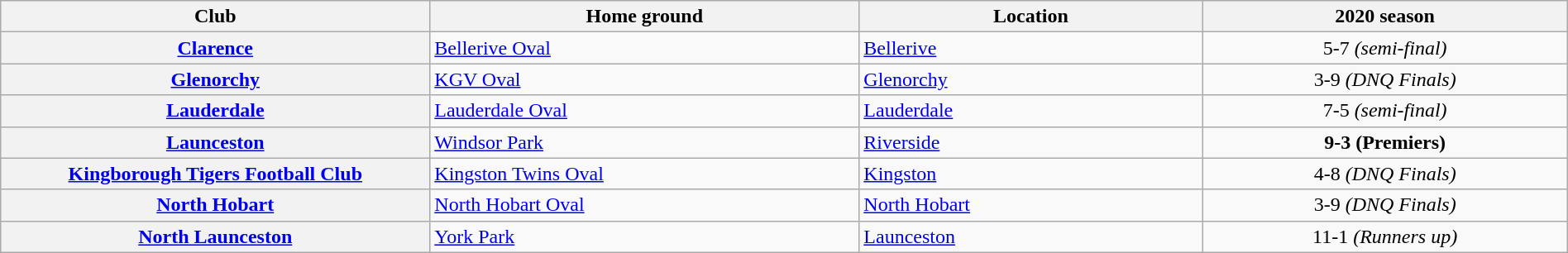<table class="wikitable sortable" style="width:100%; text-align:left">
<tr>
<th style="width:20%">Club</th>
<th style="width:20%">Home ground</th>
<th style="width:16%">Location</th>
<th style="width:17%">2020 season</th>
</tr>
<tr>
<th scope="row"><a href='#'>Clarence</a></th>
<td><a href='#'>Bellerive Oval</a></td>
<td><a href='#'>Bellerive</a></td>
<td align=center>5-7 <em>(semi-final)</em></td>
</tr>
<tr>
<th scope="row"><a href='#'>Glenorchy</a></th>
<td><a href='#'>KGV Oval</a></td>
<td><a href='#'>Glenorchy</a></td>
<td align=center>3-9 <em>(DNQ Finals)</em></td>
</tr>
<tr>
<th scope="row"><a href='#'>Lauderdale</a></th>
<td><a href='#'>Lauderdale Oval</a></td>
<td><a href='#'>Lauderdale</a></td>
<td align=center>7-5 <em>(semi-final)</em></td>
</tr>
<tr>
<th scope="row"><a href='#'>Launceston</a></th>
<td><a href='#'>Windsor Park</a></td>
<td><a href='#'>Riverside</a></td>
<td align=center><strong>9-3 (Premiers)</strong></td>
</tr>
<tr>
<th scope="row"><a href='#'>Kingborough Tigers Football Club</a></th>
<td><a href='#'>Kingston Twins Oval</a></td>
<td><a href='#'>Kingston</a></td>
<td align=center>4-8 <em>(DNQ Finals)</em></td>
</tr>
<tr>
<th scope="row"><a href='#'>North Hobart</a></th>
<td><a href='#'>North Hobart Oval</a></td>
<td><a href='#'>North Hobart</a></td>
<td align=center>3-9 <em>(DNQ Finals)</em></td>
</tr>
<tr>
<th scope="row"><a href='#'>North Launceston</a></th>
<td><a href='#'>York Park</a></td>
<td><a href='#'>Launceston</a></td>
<td align=center>11-1 <em>(Runners up)</em></td>
</tr>
</table>
